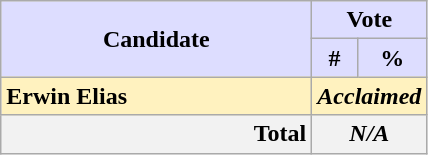<table class="wikitable">
<tr>
<th rowspan="2" width="200px" style="background:#ddf;">Candidate</th>
<th colspan="2" width="50px" style="background:#ddf;">Vote</th>
</tr>
<tr>
<th style="background:#ddf;">#</th>
<th style="background:#ddf;">%</th>
</tr>
<tr>
<td style="background:#fff2bf;"><strong>Erwin Elias </strong></td>
<td colspan="2" style="text-align:right;background:#fff2bf;"><strong><em>Acclaimed</em></strong></td>
</tr>
<tr>
<td style="text-align:right;background-color:#f2f2f2;"><strong>Total</strong></td>
<td colspan="2" style="text-align:center;background-color:#f2f2f2;"><strong><em>N/A</em></strong></td>
</tr>
</table>
